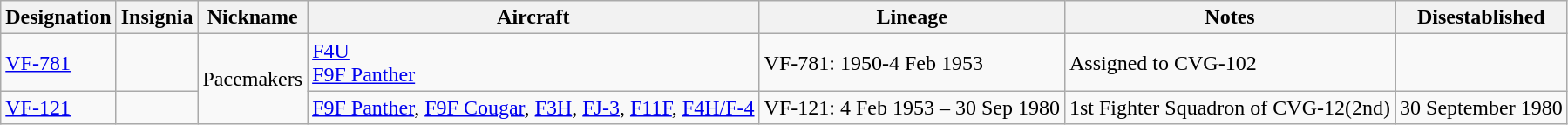<table class="wikitable">
<tr>
<th>Designation</th>
<th>Insignia</th>
<th>Nickname</th>
<th>Aircraft</th>
<th>Lineage</th>
<th>Notes</th>
<th>Disestablished</th>
</tr>
<tr>
<td><a href='#'>VF-781</a></td>
<td></td>
<td rowspan="2">Pacemakers</td>
<td><a href='#'>F4U</a><br><a href='#'>F9F Panther</a></td>
<td>VF-781: 1950-4 Feb 1953</td>
<td>Assigned to CVG-102</td>
</tr>
<tr>
<td><a href='#'>VF-121</a></td>
<td></td>
<td><a href='#'>F9F Panther</a>, <a href='#'>F9F Cougar</a>, <a href='#'>F3H</a>, <a href='#'>FJ-3</a>, <a href='#'>F11F</a>, <a href='#'>F4H/F-4</a></td>
<td style="white-space: nowrap;">VF-121: 4 Feb 1953 – 30 Sep 1980</td>
<td>1st Fighter Squadron of CVG-12(2nd)</td>
<td>30 September 1980</td>
</tr>
</table>
